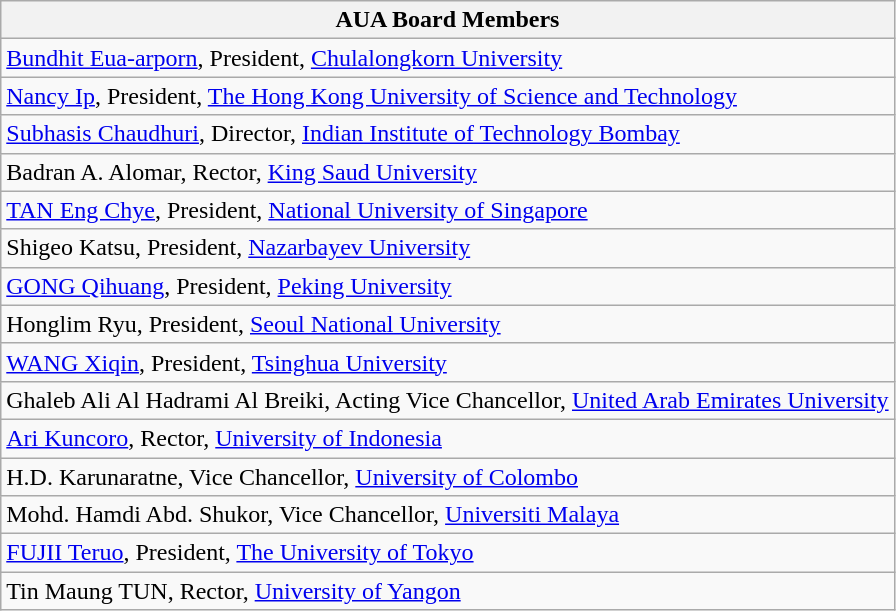<table class="wikitable">
<tr>
<th>AUA Board Members</th>
</tr>
<tr>
<td><a href='#'>Bundhit Eua-arporn</a>, President, <a href='#'>Chulalongkorn University</a></td>
</tr>
<tr>
<td><a href='#'>Nancy Ip</a>, President, <a href='#'>The Hong Kong University of Science and Technology</a></td>
</tr>
<tr>
<td><a href='#'>Subhasis Chaudhuri</a>, Director, <a href='#'>Indian Institute of Technology Bombay</a></td>
</tr>
<tr>
<td>Badran A. Alomar, Rector, <a href='#'>King Saud University</a></td>
</tr>
<tr>
<td><a href='#'>TAN Eng Chye</a>, President, <a href='#'>National University of Singapore</a></td>
</tr>
<tr>
<td>Shigeo Katsu, President, <a href='#'>Nazarbayev University</a></td>
</tr>
<tr>
<td><a href='#'>GONG Qihuang</a>, President, <a href='#'>Peking University</a></td>
</tr>
<tr>
<td>Honglim Ryu, President, <a href='#'>Seoul National University</a></td>
</tr>
<tr>
<td><a href='#'>WANG Xiqin</a>, President, <a href='#'>Tsinghua University</a></td>
</tr>
<tr>
<td>Ghaleb Ali Al Hadrami Al Breiki, Acting Vice Chancellor, <a href='#'>United Arab Emirates University</a></td>
</tr>
<tr>
<td><a href='#'>Ari Kuncoro</a>, Rector, <a href='#'>University of Indonesia</a></td>
</tr>
<tr>
<td>H.D. Karunaratne, Vice Chancellor, <a href='#'>University of Colombo</a></td>
</tr>
<tr>
<td>Mohd. Hamdi Abd. Shukor, Vice Chancellor, <a href='#'>Universiti Malaya</a></td>
</tr>
<tr>
<td><a href='#'>FUJII Teruo</a>, President, <a href='#'>The University of Tokyo</a></td>
</tr>
<tr>
<td>Tin Maung TUN, Rector, <a href='#'>University of Yangon</a></td>
</tr>
</table>
